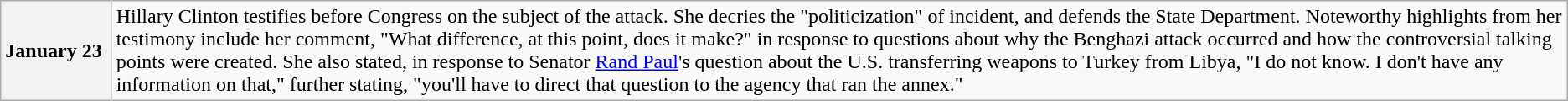<table class="wikitable">
<tr>
<th>January 23 </th>
<td>Hillary Clinton testifies before Congress on the subject of the attack. She decries the "politicization" of incident, and defends the State Department. Noteworthy highlights from her testimony include her comment, "What difference, at this point, does it make?" in response to questions about why the Benghazi attack occurred and how the controversial talking points were created.  She also stated, in response to Senator <a href='#'>Rand Paul</a>'s question about the U.S. transferring weapons to Turkey from Libya,  "I do not know. I don't have any information on that," further stating, "you'll have to direct that question to the agency that ran the annex."</td>
</tr>
</table>
